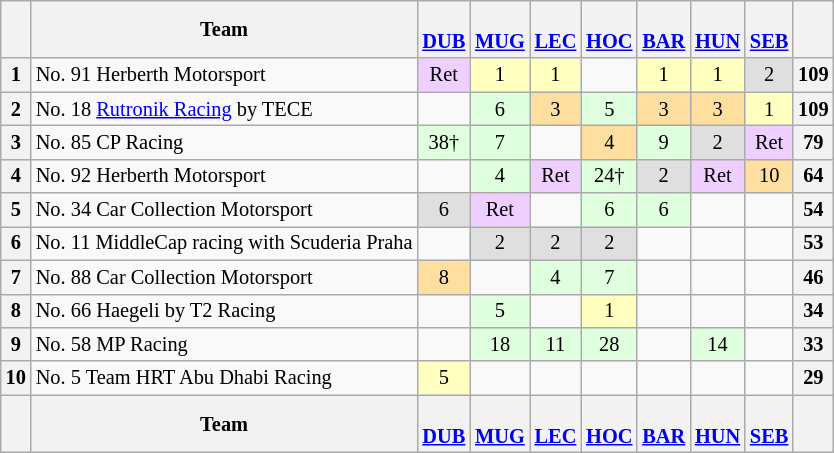<table align=left| class="wikitable" style="font-size: 85%; text-align: center;">
<tr valign="top">
<th valign=middle></th>
<th valign=middle>Team</th>
<th><br><a href='#'>DUB</a></th>
<th><br><a href='#'>MUG</a></th>
<th><br><a href='#'>LEC</a></th>
<th><br><a href='#'>HOC</a></th>
<th><br><a href='#'>BAR</a></th>
<th><br><a href='#'>HUN</a></th>
<th><br><a href='#'>SEB</a></th>
<th valign=middle>  </th>
</tr>
<tr>
<th>1</th>
<td align=left> No. 91 Herberth Motorsport</td>
<td style="background:#EFCFFF;">Ret</td>
<td style="background:#FFFFBF;">1</td>
<td style="background:#FFFFBF;">1</td>
<td></td>
<td style="background:#FFFFBF;">1</td>
<td style="background:#FFFFBF;">1</td>
<td style="background:#DFDFDF;">2</td>
<th>109</th>
</tr>
<tr>
<th>2</th>
<td align=left> No. 18 <a href='#'>Rutronik Racing</a> by TECE</td>
<td></td>
<td style="background:#DFFFDF;">6</td>
<td style="background:#FFDF9F;">3</td>
<td style="background:#DFFFDF;">5</td>
<td style="background:#FFDF9F;">3</td>
<td style="background:#FFDF9F;">3</td>
<td style="background:#FFFFBF;">1</td>
<th>109</th>
</tr>
<tr>
<th>3</th>
<td align=left> No. 85 CP Racing</td>
<td style="background:#DFFFDF;">38†</td>
<td style="background:#DFFFDF;">7</td>
<td></td>
<td style="background:#FFDF9F;">4</td>
<td style="background:#DFFFDF;">9</td>
<td style="background:#DFDFDF;">2</td>
<td style="background:#EFCFFF;">Ret</td>
<th>79</th>
</tr>
<tr>
<th>4</th>
<td align=left> No. 92 Herberth Motorsport</td>
<td></td>
<td style="background:#DFFFDF;">4</td>
<td style="background:#EFCFFF;">Ret</td>
<td style="background:#DFFFDF;">24†</td>
<td style="background:#DFDFDF;">2</td>
<td style="background:#EFCFFF;">Ret</td>
<td style="background:#FFDF9F;">10</td>
<th>64</th>
</tr>
<tr>
<th>5</th>
<td align=left> No. 34 Car Collection Motorsport</td>
<td style="background:#DFDFDF;">6</td>
<td style="background:#EFCFFF;">Ret</td>
<td></td>
<td style="background:#DFFFDF;">6</td>
<td style="background:#DFFFDF;">6</td>
<td></td>
<td></td>
<th>54</th>
</tr>
<tr>
<th>6</th>
<td align=left> No. 11 MiddleCap racing with Scuderia Praha</td>
<td></td>
<td style="background:#DFDFDF;">2</td>
<td style="background:#DFDFDF;">2</td>
<td style="background:#DFDFDF;">2</td>
<td></td>
<td></td>
<td></td>
<th>53</th>
</tr>
<tr>
<th>7</th>
<td align=left> No. 88 Car Collection Motorsport</td>
<td style="background:#FFDF9F;">8</td>
<td></td>
<td style="background:#DFFFDF;">4</td>
<td style="background:#DFFFDF;">7</td>
<td></td>
<td></td>
<td></td>
<th>46</th>
</tr>
<tr>
<th>8</th>
<td align=left> No. 66 Haegeli by T2 Racing</td>
<td></td>
<td style="background:#DFFFDF;">5</td>
<td></td>
<td style="background:#FFFFBF;">1</td>
<td></td>
<td></td>
<td></td>
<th>34</th>
</tr>
<tr>
<th>9</th>
<td align=left> No. 58 MP Racing</td>
<td></td>
<td style="background:#DFFFDF;">18</td>
<td style="background:#DFFFDF;">11</td>
<td style="background:#DFFFDF;">28</td>
<td></td>
<td style="background:#DFFFDF;">14</td>
<td></td>
<th>33</th>
</tr>
<tr>
<th>10</th>
<td align=left> No. 5 Team HRT Abu Dhabi Racing</td>
<td style="background:#FFFFBF;">5</td>
<td></td>
<td></td>
<td></td>
<td></td>
<td></td>
<td></td>
<th>29</th>
</tr>
<tr>
<th valign=middle></th>
<th valign=middle>Team</th>
<th><br><a href='#'>DUB</a></th>
<th><br><a href='#'>MUG</a></th>
<th><br><a href='#'>LEC</a></th>
<th><br><a href='#'>HOC</a></th>
<th><br><a href='#'>BAR</a></th>
<th><br><a href='#'>HUN</a></th>
<th><br><a href='#'>SEB</a></th>
<th valign=middle>  </th>
</tr>
</table>
